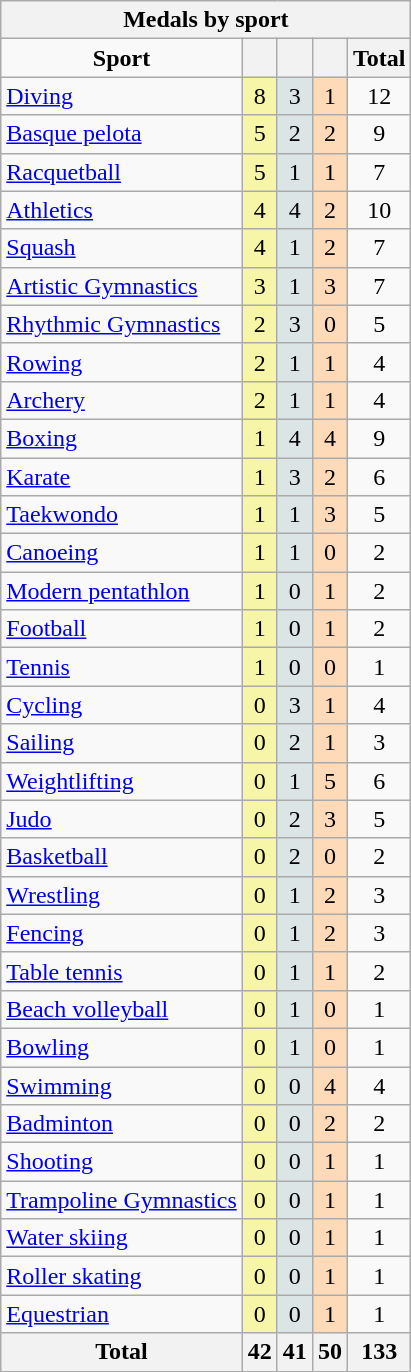<table class="wikitable" border="1"  style="size:95%">
<tr>
<th colspan=5>Medals by sport</th>
</tr>
<tr align=center>
<td><strong>Sport</strong></td>
<th bgcolor=#f7f6a8></th>
<th bgcolor=#dce5e5></th>
<th bgcolor=#ffdab9></th>
<th>Total</th>
</tr>
<tr align=center>
<td align=left><a href='#'>Diving</a></td>
<td bgcolor=#f7f6a8>8</td>
<td bgcolor=#dce5e5>3</td>
<td bgcolor=#ffdab9>1</td>
<td>12</td>
</tr>
<tr align=center>
<td align=left><a href='#'>Basque pelota</a></td>
<td bgcolor=#f7f6a8>5</td>
<td bgcolor=#dce5e5>2</td>
<td bgcolor=#ffdab9>2</td>
<td>9</td>
</tr>
<tr align=center>
<td align=left><a href='#'>Racquetball</a></td>
<td bgcolor=#f7f6a8>5</td>
<td bgcolor=#dce5e5>1</td>
<td bgcolor=#ffdab9>1</td>
<td>7</td>
</tr>
<tr align=center>
<td align=left><a href='#'>Athletics</a></td>
<td bgcolor=#f7f6a8>4</td>
<td bgcolor=#dce5e5>4</td>
<td bgcolor=#ffdab9>2</td>
<td>10</td>
</tr>
<tr align=center>
<td align=left><a href='#'>Squash</a></td>
<td bgcolor=#f7f6a8>4</td>
<td bgcolor=#dce5e5>1</td>
<td bgcolor=#ffdab9>2</td>
<td>7</td>
</tr>
<tr align=center>
<td align=left><a href='#'>Artistic Gymnastics</a></td>
<td bgcolor=#f7f6a8>3</td>
<td bgcolor=#dce5e5>1</td>
<td bgcolor=#ffdab9>3</td>
<td>7</td>
</tr>
<tr align=center>
<td align=left><a href='#'>Rhythmic Gymnastics</a></td>
<td bgcolor=#f7f6a8>2</td>
<td bgcolor=#dce5e5>3</td>
<td bgcolor=#ffdab9>0</td>
<td>5</td>
</tr>
<tr align=center>
<td align=left><a href='#'>Rowing</a></td>
<td bgcolor=#f7f6a8>2</td>
<td bgcolor=#dce5e5>1</td>
<td bgcolor=#ffdab9>1</td>
<td>4</td>
</tr>
<tr align=center>
<td align=left><a href='#'>Archery</a></td>
<td bgcolor=#f7f6a8>2</td>
<td bgcolor=#dce5e5>1</td>
<td bgcolor=#ffdab9>1</td>
<td>4</td>
</tr>
<tr align=center>
<td align=left><a href='#'>Boxing</a></td>
<td bgcolor=#f7f6a8>1</td>
<td bgcolor=#dce5e5>4</td>
<td bgcolor=#ffdab9>4</td>
<td>9</td>
</tr>
<tr align=center>
<td align=left><a href='#'>Karate</a></td>
<td bgcolor=#f7f6a8>1</td>
<td bgcolor=#dce5e5>3</td>
<td bgcolor=#ffdab9>2</td>
<td>6</td>
</tr>
<tr align=center>
<td align=left><a href='#'>Taekwondo</a></td>
<td bgcolor=#f7f6a8>1</td>
<td bgcolor=#dce5e5>1</td>
<td bgcolor=#ffdab9>3</td>
<td>5</td>
</tr>
<tr align=center>
<td align=left><a href='#'>Canoeing</a></td>
<td bgcolor=#f7f6a8>1</td>
<td bgcolor=#dce5e5>1</td>
<td bgcolor=#ffdab9>0</td>
<td>2</td>
</tr>
<tr align=center>
<td align=left><a href='#'>Modern pentathlon</a></td>
<td bgcolor=#f7f6a8>1</td>
<td bgcolor=#dce5e5>0</td>
<td bgcolor=#ffdab9>1</td>
<td>2</td>
</tr>
<tr align=center>
<td align=left><a href='#'>Football</a></td>
<td bgcolor=#f7f6a8>1</td>
<td bgcolor=#dce5e5>0</td>
<td bgcolor=#ffdab9>1</td>
<td>2</td>
</tr>
<tr align=center>
<td align=left><a href='#'>Tennis</a></td>
<td bgcolor=#f7f6a8>1</td>
<td bgcolor=#dce5e5>0</td>
<td bgcolor=#ffdab9>0</td>
<td>1</td>
</tr>
<tr align=center>
<td align=left><a href='#'>Cycling</a></td>
<td bgcolor=#f7f6a8>0</td>
<td bgcolor=#dce5e5>3</td>
<td bgcolor=#ffdab9>1</td>
<td>4</td>
</tr>
<tr align=center>
<td align=left><a href='#'>Sailing</a></td>
<td bgcolor=#f7f6a8>0</td>
<td bgcolor=#dce5e5>2</td>
<td bgcolor=#ffdab9>1</td>
<td>3</td>
</tr>
<tr align=center>
<td align=left><a href='#'>Weightlifting</a></td>
<td bgcolor=#f7f6a8>0</td>
<td bgcolor=#dce5e5>1</td>
<td bgcolor=#ffdab9>5</td>
<td>6</td>
</tr>
<tr align=center>
<td align=left><a href='#'>Judo</a></td>
<td bgcolor=#f7f6a8>0</td>
<td bgcolor=#dce5e5>2</td>
<td bgcolor=#ffdab9>3</td>
<td>5</td>
</tr>
<tr align=center>
<td align=left><a href='#'>Basketball</a></td>
<td bgcolor=#f7f6a8>0</td>
<td bgcolor=#dce5e5>2</td>
<td bgcolor=#ffdab9>0</td>
<td>2</td>
</tr>
<tr align=center>
<td align=left><a href='#'>Wrestling</a></td>
<td bgcolor=#f7f6a8>0</td>
<td bgcolor=#dce5e5>1</td>
<td bgcolor=#ffdab9>2</td>
<td>3</td>
</tr>
<tr align=center>
<td align=left><a href='#'>Fencing</a></td>
<td bgcolor=#f7f6a8>0</td>
<td bgcolor=#dce5e5>1</td>
<td bgcolor=#ffdab9>2</td>
<td>3</td>
</tr>
<tr align=center>
<td align=left><a href='#'>Table tennis</a></td>
<td bgcolor=#f7f6a8>0</td>
<td bgcolor=#dce5e5>1</td>
<td bgcolor=#ffdab9>1</td>
<td>2</td>
</tr>
<tr align=center>
<td align=left><a href='#'>Beach volleyball</a></td>
<td bgcolor=#f7f6a8>0</td>
<td bgcolor=#dce5e5>1</td>
<td bgcolor=#ffdab9>0</td>
<td>1</td>
</tr>
<tr align=center>
<td align=left><a href='#'>Bowling</a></td>
<td bgcolor=#f7f6a8>0</td>
<td bgcolor=#dce5e5>1</td>
<td bgcolor=#ffdab9>0</td>
<td>1</td>
</tr>
<tr align=center>
<td align=left><a href='#'>Swimming</a></td>
<td bgcolor=#f7f6a8>0</td>
<td bgcolor=#dce5e5>0</td>
<td bgcolor=#ffdab9>4</td>
<td>4</td>
</tr>
<tr align=center>
<td align=left><a href='#'>Badminton</a></td>
<td bgcolor=#f7f6a8>0</td>
<td bgcolor=#dce5e5>0</td>
<td bgcolor=#ffdab9>2</td>
<td>2</td>
</tr>
<tr align=center>
<td align=left><a href='#'>Shooting</a></td>
<td bgcolor=#f7f6a8>0</td>
<td bgcolor=#dce5e5>0</td>
<td bgcolor=#ffdab9>1</td>
<td>1</td>
</tr>
<tr align=center>
<td align=left><a href='#'>Trampoline Gymnastics</a></td>
<td bgcolor=#f7f6a8>0</td>
<td bgcolor=#dce5e5>0</td>
<td bgcolor=#ffdab9>1</td>
<td>1</td>
</tr>
<tr align=center>
<td align=left><a href='#'>Water skiing</a></td>
<td bgcolor=#f7f6a8>0</td>
<td bgcolor=#dce5e5>0</td>
<td bgcolor=#ffdab9>1</td>
<td>1</td>
</tr>
<tr align=center>
<td align=left><a href='#'>Roller skating</a></td>
<td bgcolor=#f7f6a8>0</td>
<td bgcolor=#dce5e5>0</td>
<td bgcolor=#ffdab9>1</td>
<td>1</td>
</tr>
<tr align=center>
<td align=left><a href='#'>Equestrian</a></td>
<td bgcolor=#f7f6a8>0</td>
<td bgcolor=#dce5e5>0</td>
<td bgcolor=#ffdab9>1</td>
<td>1</td>
</tr>
<tr align=center>
<th bgcolor=#efefef>Total</th>
<th bgcolor=#f7f6a8>42</th>
<th bgcolor=#dce5e5>41</th>
<th bgcolor=#ffdab9>50</th>
<th>133</th>
</tr>
</table>
